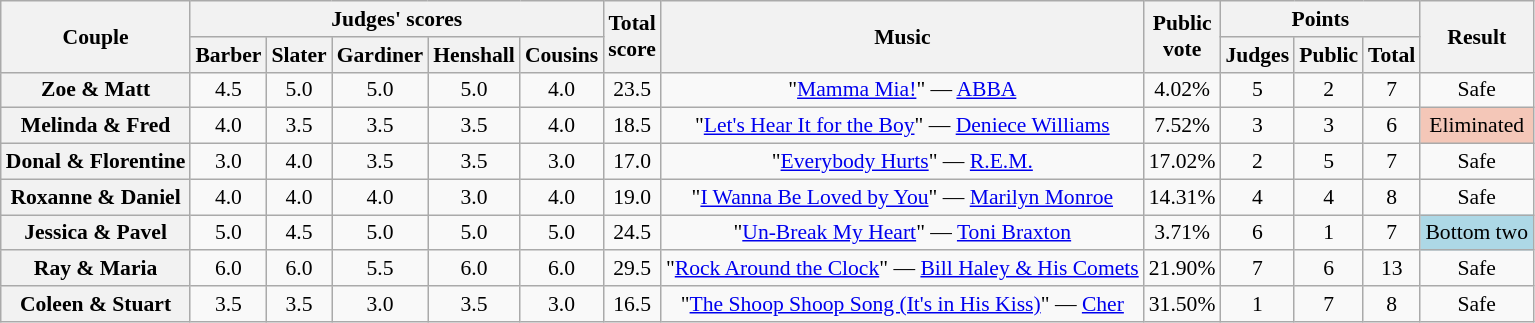<table class="wikitable sortable" style="text-align:center; ; font-size:90%">
<tr>
<th scope="col" rowspan=2>Couple</th>
<th scope="col" colspan=5 class="unsortable">Judges' scores</th>
<th scope="col" rowspan=2>Total<br>score</th>
<th scope="col" rowspan=2 class="unsortable">Music</th>
<th scope="col" rowspan=2>Public<br>vote</th>
<th scope="col" colspan=3>Points</th>
<th scope="col" rowspan=2 class="unsortable">Result</th>
</tr>
<tr>
<th class="unsortable">Barber</th>
<th class="unsortable">Slater</th>
<th class="unsortable">Gardiner</th>
<th class="unsortable">Henshall</th>
<th class="unsortable">Cousins</th>
<th class="unsortable">Judges</th>
<th class="unsortable">Public</th>
<th>Total</th>
</tr>
<tr>
<th scope="row">Zoe & Matt</th>
<td style="text-align:center;">4.5</td>
<td style="text-align:center;">5.0</td>
<td style="text-align:center;">5.0</td>
<td style="text-align:center;">5.0</td>
<td style="text-align:center;">4.0</td>
<td style="text-align:center;">23.5</td>
<td style="text-align:center;">"<a href='#'>Mamma Mia!</a>" — <a href='#'>ABBA</a></td>
<td>4.02%</td>
<td style="text-align:center;">5</td>
<td style="text-align:center;">2</td>
<td style="text-align:center;">7</td>
<td style="text-align:center;">Safe</td>
</tr>
<tr>
<th scope="row">Melinda & Fred</th>
<td style="text-align:center;">4.0</td>
<td style="text-align:center;">3.5</td>
<td style="text-align:center;">3.5</td>
<td style="text-align:center;">3.5</td>
<td style="text-align:center;">4.0</td>
<td style="text-align:center;">18.5</td>
<td style="text-align:center;">"<a href='#'>Let's Hear It for the Boy</a>" — <a href='#'>Deniece Williams</a></td>
<td>7.52%</td>
<td style="text-align:center;">3</td>
<td style="text-align:center;">3</td>
<td style="text-align:center;">6</td>
<td bgcolor="f4c7b8">Eliminated</td>
</tr>
<tr>
<th scope="row">Donal & Florentine</th>
<td style="text-align:center;">3.0</td>
<td style="text-align:center;">4.0</td>
<td style="text-align:center;">3.5</td>
<td style="text-align:center;">3.5</td>
<td style="text-align:center;">3.0</td>
<td style="text-align:center;">17.0</td>
<td style="text-align:center;">"<a href='#'>Everybody Hurts</a>" — <a href='#'>R.E.M.</a></td>
<td>17.02%</td>
<td style="text-align:center;">2</td>
<td style="text-align:center;">5</td>
<td style="text-align:center;">7</td>
<td style="text-align:center;">Safe</td>
</tr>
<tr>
<th scope="row">Roxanne & Daniel</th>
<td style="text-align:center;">4.0</td>
<td style="text-align:center;">4.0</td>
<td style="text-align:center;">4.0</td>
<td style="text-align:center;">3.0</td>
<td style="text-align:center;">4.0</td>
<td style="text-align:center;">19.0</td>
<td style="text-align:center;">"<a href='#'>I Wanna Be Loved by You</a>" — <a href='#'>Marilyn Monroe</a></td>
<td>14.31%</td>
<td style="text-align:center;">4</td>
<td style="text-align:center;">4</td>
<td style="text-align:center;">8</td>
<td style="text-align:center;">Safe</td>
</tr>
<tr>
<th scope="row">Jessica & Pavel</th>
<td style="text-align:center;">5.0</td>
<td style="text-align:center;">4.5</td>
<td style="text-align:center;">5.0</td>
<td style="text-align:center;">5.0</td>
<td style="text-align:center;">5.0</td>
<td style="text-align:center;">24.5</td>
<td style="text-align:center;">"<a href='#'>Un-Break My Heart</a>" — <a href='#'>Toni Braxton</a></td>
<td>3.71%</td>
<td style="text-align:center;">6</td>
<td style="text-align:center;">1</td>
<td style="text-align:center;">7</td>
<td bgcolor=lightblue>Bottom two</td>
</tr>
<tr>
<th scope="row">Ray & Maria</th>
<td style="text-align:center;">6.0</td>
<td style="text-align:center;">6.0</td>
<td style="text-align:center;">5.5</td>
<td style="text-align:center;">6.0</td>
<td style="text-align:center;">6.0</td>
<td style="text-align:center;">29.5</td>
<td style="text-align:center;">"<a href='#'>Rock Around the Clock</a>" — <a href='#'>Bill Haley & His Comets</a></td>
<td>21.90%</td>
<td style="text-align:center;">7</td>
<td style="text-align:center;">6</td>
<td style="text-align:center;">13</td>
<td style="text-align:center;">Safe</td>
</tr>
<tr>
<th scope="row">Coleen & Stuart</th>
<td style="text-align:center;">3.5</td>
<td style="text-align:center;">3.5</td>
<td style="text-align:center;">3.0</td>
<td style="text-align:center;">3.5</td>
<td style="text-align:center;">3.0</td>
<td style="text-align:center;">16.5</td>
<td style="text-align:center;">"<a href='#'>The Shoop Shoop Song (It's in His Kiss)</a>" — <a href='#'>Cher</a></td>
<td>31.50%</td>
<td style="text-align:center;">1</td>
<td style="text-align:center;">7</td>
<td style="text-align:center;">8</td>
<td style="text-align:center;">Safe</td>
</tr>
</table>
